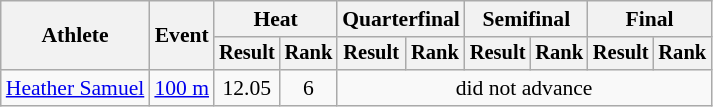<table class="wikitable" style="font-size:90%">
<tr>
<th rowspan="2">Athlete</th>
<th rowspan="2">Event</th>
<th colspan="2">Heat</th>
<th colspan="2">Quarterfinal</th>
<th colspan="2">Semifinal</th>
<th colspan="2">Final</th>
</tr>
<tr style="font-size:95%">
<th>Result</th>
<th>Rank</th>
<th>Result</th>
<th>Rank</th>
<th>Result</th>
<th>Rank</th>
<th>Result</th>
<th>Rank</th>
</tr>
<tr align=center>
<td align=left><a href='#'>Heather Samuel</a></td>
<td align=left><a href='#'>100 m</a></td>
<td>12.05</td>
<td>6</td>
<td colspan=6>did not advance</td>
</tr>
</table>
